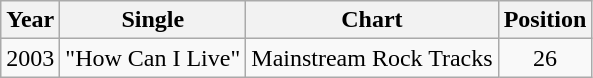<table class="wikitable">
<tr>
<th>Year</th>
<th>Single</th>
<th>Chart</th>
<th>Position</th>
</tr>
<tr>
<td>2003</td>
<td>"How Can I Live"</td>
<td>Mainstream Rock Tracks</td>
<td align="center">26</td>
</tr>
</table>
